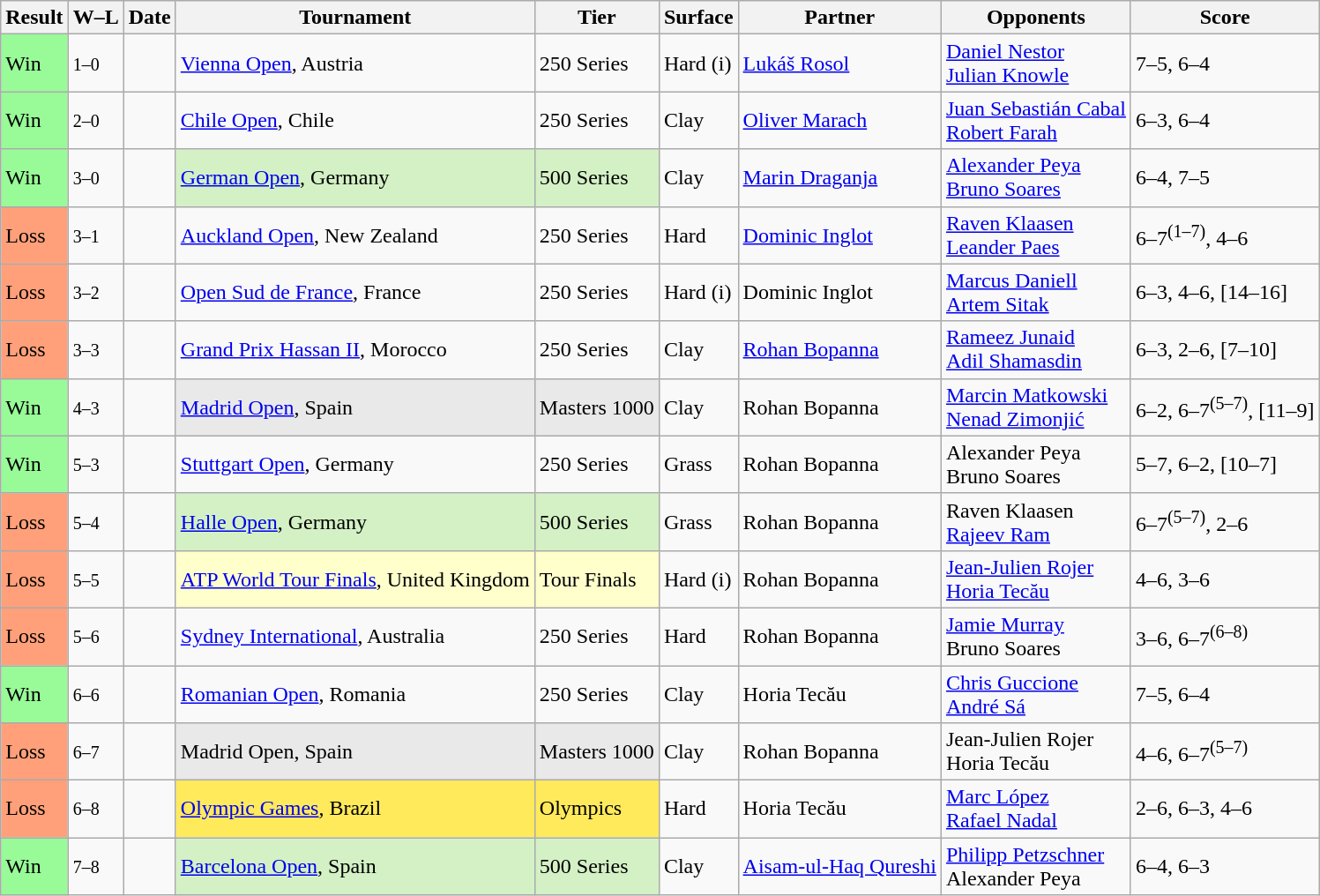<table class="sortable wikitable">
<tr>
<th>Result</th>
<th class="unsortable">W–L</th>
<th>Date</th>
<th>Tournament</th>
<th>Tier</th>
<th>Surface</th>
<th>Partner</th>
<th>Opponents</th>
<th class="unsortable">Score</th>
</tr>
<tr>
<td bgcolor=98FB98>Win</td>
<td><small>1–0</small></td>
<td><a href='#'></a></td>
<td><a href='#'>Vienna Open</a>, Austria</td>
<td>250 Series</td>
<td>Hard (i)</td>
<td> <a href='#'>Lukáš Rosol</a></td>
<td> <a href='#'>Daniel Nestor</a><br> <a href='#'>Julian Knowle</a></td>
<td>7–5, 6–4</td>
</tr>
<tr>
<td bgcolor=98FB98>Win</td>
<td><small>2–0</small></td>
<td><a href='#'></a></td>
<td><a href='#'>Chile Open</a>, Chile</td>
<td>250 Series</td>
<td>Clay</td>
<td> <a href='#'>Oliver Marach</a></td>
<td> <a href='#'>Juan Sebastián Cabal</a><br> <a href='#'>Robert Farah</a></td>
<td>6–3, 6–4</td>
</tr>
<tr>
<td bgcolor=98FB98>Win</td>
<td><small>3–0</small></td>
<td><a href='#'></a></td>
<td style="background:#D4F1C5;"><a href='#'>German Open</a>, Germany</td>
<td style="background:#D4F1C5;">500 Series</td>
<td>Clay</td>
<td> <a href='#'>Marin Draganja</a></td>
<td> <a href='#'>Alexander Peya</a><br> <a href='#'>Bruno Soares</a></td>
<td>6–4, 7–5</td>
</tr>
<tr>
<td bgcolor=FFA07A>Loss</td>
<td><small>3–1</small></td>
<td><a href='#'></a></td>
<td><a href='#'>Auckland Open</a>, New Zealand</td>
<td>250 Series</td>
<td>Hard</td>
<td> <a href='#'>Dominic Inglot</a></td>
<td> <a href='#'>Raven Klaasen</a><br> <a href='#'>Leander Paes</a></td>
<td>6–7<sup>(1–7)</sup>, 4–6</td>
</tr>
<tr>
<td bgcolor=FFA07A>Loss</td>
<td><small>3–2</small></td>
<td><a href='#'></a></td>
<td><a href='#'>Open Sud de France</a>, France</td>
<td>250 Series</td>
<td>Hard (i)</td>
<td> Dominic Inglot</td>
<td> <a href='#'>Marcus Daniell</a> <br> <a href='#'>Artem Sitak</a></td>
<td>6–3, 4–6, [14–16]</td>
</tr>
<tr>
<td bgcolor=FFA07A>Loss</td>
<td><small>3–3</small></td>
<td><a href='#'></a></td>
<td><a href='#'>Grand Prix Hassan II</a>, Morocco</td>
<td>250 Series</td>
<td>Clay</td>
<td> <a href='#'>Rohan Bopanna</a></td>
<td> <a href='#'>Rameez Junaid</a><br> <a href='#'>Adil Shamasdin</a></td>
<td>6–3, 2–6, [7–10]</td>
</tr>
<tr>
<td bgcolor=98FB98>Win</td>
<td><small>4–3</small></td>
<td><a href='#'></a></td>
<td style="background:#E9E9E9;"><a href='#'>Madrid Open</a>, Spain</td>
<td style="background:#E9E9E9;">Masters 1000</td>
<td>Clay</td>
<td> Rohan Bopanna</td>
<td> <a href='#'>Marcin Matkowski</a><br> <a href='#'>Nenad Zimonjić</a></td>
<td>6–2, 6–7<sup>(5–7)</sup>, [11–9]</td>
</tr>
<tr>
<td bgcolor=98FB98>Win</td>
<td><small>5–3</small></td>
<td><a href='#'></a></td>
<td><a href='#'>Stuttgart Open</a>, Germany</td>
<td>250 Series</td>
<td>Grass</td>
<td> Rohan Bopanna</td>
<td> Alexander Peya<br> Bruno Soares</td>
<td>5–7, 6–2, [10–7]</td>
</tr>
<tr>
<td bgcolor=FFA07A>Loss</td>
<td><small>5–4</small></td>
<td><a href='#'></a></td>
<td style="background:#D4F1C5;"><a href='#'>Halle Open</a>, Germany</td>
<td style="background:#D4F1C5;">500 Series</td>
<td>Grass</td>
<td> Rohan Bopanna</td>
<td> Raven Klaasen<br> <a href='#'>Rajeev Ram</a></td>
<td>6–7<sup>(5–7)</sup>, 2–6</td>
</tr>
<tr>
<td bgcolor=FFA07A>Loss</td>
<td><small>5–5</small></td>
<td><a href='#'></a></td>
<td style="background:#ffffcc;"><a href='#'>ATP World Tour Finals</a>, United Kingdom</td>
<td style="background:#ffffcc;">Tour Finals</td>
<td>Hard (i)</td>
<td> Rohan Bopanna</td>
<td> <a href='#'>Jean-Julien Rojer</a><br> <a href='#'>Horia Tecău</a></td>
<td>4–6, 3–6</td>
</tr>
<tr>
<td bgcolor=FFA07A>Loss</td>
<td><small>5–6</small></td>
<td><a href='#'></a></td>
<td><a href='#'>Sydney International</a>, Australia</td>
<td>250 Series</td>
<td>Hard</td>
<td> Rohan Bopanna</td>
<td> <a href='#'>Jamie Murray</a><br> Bruno Soares</td>
<td>3–6, 6–7<sup>(6–8)</sup></td>
</tr>
<tr>
<td bgcolor=98FB98>Win</td>
<td><small>6–6</small></td>
<td><a href='#'></a></td>
<td><a href='#'>Romanian Open</a>, Romania</td>
<td>250 Series</td>
<td>Clay</td>
<td> Horia Tecău</td>
<td> <a href='#'>Chris Guccione</a><br> <a href='#'>André Sá</a></td>
<td>7–5, 6–4</td>
</tr>
<tr>
<td bgcolor=FFA07A>Loss</td>
<td><small>6–7</small></td>
<td><a href='#'></a></td>
<td style="background:#E9E9E9;">Madrid Open, Spain</td>
<td style="background:#E9E9E9;">Masters 1000</td>
<td>Clay</td>
<td> Rohan Bopanna</td>
<td> Jean-Julien Rojer<br> Horia Tecău</td>
<td>4–6, 6–7<sup>(5–7)</sup></td>
</tr>
<tr>
<td bgcolor=FFA07A>Loss</td>
<td><small>6–8</small></td>
<td><a href='#'></a></td>
<td style="background:#FFEA5C;"><a href='#'>Olympic Games</a>, Brazil</td>
<td style="background:#FFEA5C;">Olympics</td>
<td>Hard</td>
<td> Horia Tecău</td>
<td> <a href='#'>Marc López</a><br> <a href='#'>Rafael Nadal</a></td>
<td>2–6, 6–3, 4–6</td>
</tr>
<tr>
<td bgcolor=98FB98>Win</td>
<td><small>7–8</small></td>
<td><a href='#'></a></td>
<td style="background:#D4F1C5;"><a href='#'>Barcelona Open</a>, Spain</td>
<td style="background:#D4F1C5;">500 Series</td>
<td>Clay</td>
<td> <a href='#'>Aisam-ul-Haq Qureshi</a></td>
<td> <a href='#'>Philipp Petzschner</a><br> Alexander Peya</td>
<td>6–4, 6–3</td>
</tr>
</table>
